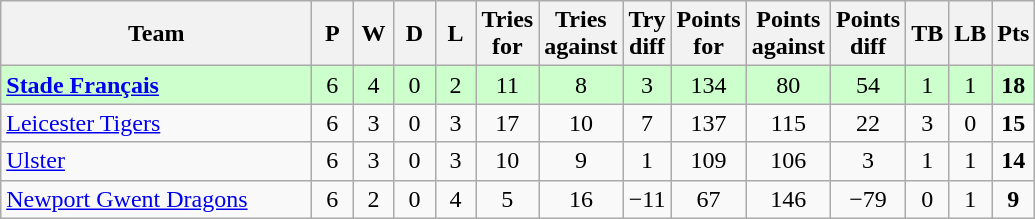<table class="wikitable" style="text-align: center;">
<tr>
<th width="200">Team</th>
<th width="20">P</th>
<th width="20">W</th>
<th width="20">D</th>
<th width="20">L</th>
<th width="20">Tries for</th>
<th width="20">Tries against</th>
<th width="20">Try diff</th>
<th width="20">Points for</th>
<th width="20">Points against</th>
<th width="25">Points diff</th>
<th width="20">TB</th>
<th width="20">LB</th>
<th width="20">Pts</th>
</tr>
<tr bgcolor="#ccffcc">
<td align=left> <strong><a href='#'>Stade Français</a></strong></td>
<td>6</td>
<td>4</td>
<td>0</td>
<td>2</td>
<td>11</td>
<td>8</td>
<td>3</td>
<td>134</td>
<td>80</td>
<td>54</td>
<td>1</td>
<td>1</td>
<td><strong>18</strong></td>
</tr>
<tr>
<td align=left> <a href='#'>Leicester Tigers</a></td>
<td>6</td>
<td>3</td>
<td>0</td>
<td>3</td>
<td>17</td>
<td>10</td>
<td>7</td>
<td>137</td>
<td>115</td>
<td>22</td>
<td>3</td>
<td>0</td>
<td><strong>15</strong></td>
</tr>
<tr>
<td align=left> <a href='#'>Ulster</a></td>
<td>6</td>
<td>3</td>
<td>0</td>
<td>3</td>
<td>10</td>
<td>9</td>
<td>1</td>
<td>109</td>
<td>106</td>
<td>3</td>
<td>1</td>
<td>1</td>
<td><strong>14</strong></td>
</tr>
<tr>
<td align=left> <a href='#'>Newport Gwent Dragons</a></td>
<td>6</td>
<td>2</td>
<td>0</td>
<td>4</td>
<td>5</td>
<td>16</td>
<td>−11</td>
<td>67</td>
<td>146</td>
<td>−79</td>
<td>0</td>
<td>1</td>
<td><strong>9</strong></td>
</tr>
</table>
